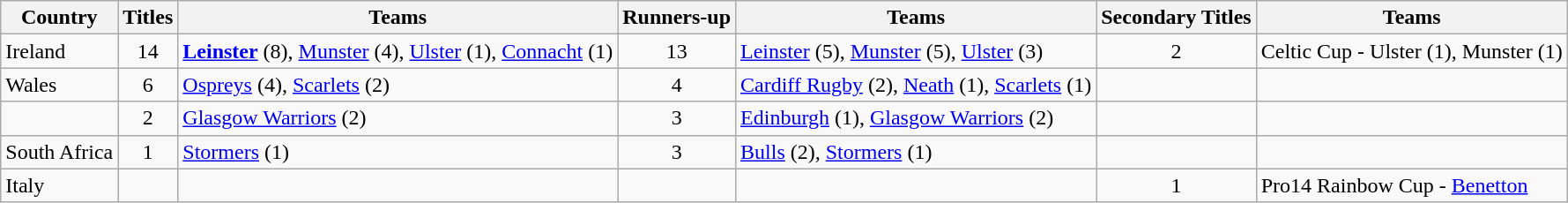<table class="wikitable sortable">
<tr>
<th>Country</th>
<th>Titles</th>
<th>Teams</th>
<th>Runners-up</th>
<th>Teams</th>
<th>Secondary Titles</th>
<th>Teams</th>
</tr>
<tr>
<td> Ireland</td>
<td align=center>14</td>
<td><a href='#'><strong>Leinster</strong></a> (8), <a href='#'>Munster</a> (4), <a href='#'>Ulster</a> (1), <a href='#'>Connacht</a> (1)</td>
<td align=center>13</td>
<td><a href='#'>Leinster</a> (5), <a href='#'>Munster</a> (5), <a href='#'>Ulster</a> (3)</td>
<td align=center>2</td>
<td>Celtic Cup - Ulster (1), Munster (1)</td>
</tr>
<tr>
<td> Wales</td>
<td align=center>6</td>
<td><a href='#'>Ospreys</a> (4), <a href='#'>Scarlets</a> (2)</td>
<td align=center>4</td>
<td><a href='#'>Cardiff Rugby</a> (2), <a href='#'>Neath</a> (1), <a href='#'>Scarlets</a> (1)</td>
<td></td>
<td></td>
</tr>
<tr>
<td></td>
<td align=center>2</td>
<td><a href='#'>Glasgow Warriors</a> (2)</td>
<td align=center>3</td>
<td><a href='#'>Edinburgh</a> (1), <a href='#'>Glasgow Warriors</a> (2)</td>
<td></td>
<td></td>
</tr>
<tr>
<td> South Africa</td>
<td align=center>1</td>
<td><a href='#'>Stormers</a> (1)</td>
<td align=center>3</td>
<td><a href='#'>Bulls</a> (2), <a href='#'>Stormers</a> (1)</td>
<td></td>
<td></td>
</tr>
<tr>
<td> Italy</td>
<td></td>
<td></td>
<td></td>
<td></td>
<td align=center>1</td>
<td>Pro14 Rainbow Cup - <a href='#'>Benetton</a></td>
</tr>
</table>
